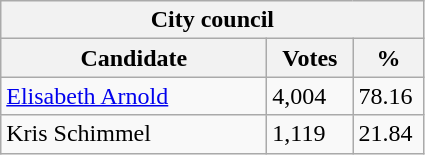<table class="wikitable">
<tr>
<th colspan="3">City council</th>
</tr>
<tr>
<th style="width: 170px">Candidate</th>
<th style="width: 50px">Votes</th>
<th style="width: 40px">%</th>
</tr>
<tr>
<td><a href='#'>Elisabeth Arnold</a></td>
<td>4,004</td>
<td>78.16</td>
</tr>
<tr>
<td>Kris Schimmel</td>
<td>1,119</td>
<td>21.84</td>
</tr>
</table>
